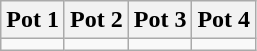<table class="wikitable">
<tr>
<th>Pot 1</th>
<th>Pot 2</th>
<th>Pot 3</th>
<th>Pot 4</th>
</tr>
<tr>
<td valign=top></td>
<td valign=top></td>
<td valign=top></td>
<td valign=top></td>
</tr>
</table>
